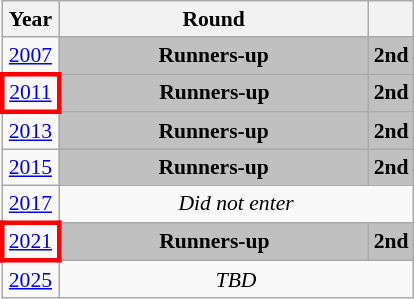<table class="wikitable" style="text-align: center; font-size:90%">
<tr>
<th>Year</th>
<th style="width:200px">Round</th>
<th></th>
</tr>
<tr>
<td><a href='#'>2007</a></td>
<td bgcolor=Silver><strong>Runners-up</strong></td>
<td bgcolor=Silver><strong>2nd</strong></td>
</tr>
<tr>
<td style="border: 3px solid red"><a href='#'>2011</a></td>
<td bgcolor=Silver><strong>Runners-up</strong></td>
<td bgcolor=Silver><strong>2nd</strong></td>
</tr>
<tr>
<td><a href='#'>2013</a></td>
<td bgcolor=Silver><strong>Runners-up</strong></td>
<td bgcolor=Silver><strong>2nd</strong></td>
</tr>
<tr>
<td><a href='#'>2015</a></td>
<td bgcolor=Silver><strong>Runners-up</strong></td>
<td bgcolor=Silver><strong>2nd</strong></td>
</tr>
<tr>
<td><a href='#'>2017</a></td>
<td colspan="2"><em>Did not enter</em></td>
</tr>
<tr>
<td style="border: 3px solid red"><a href='#'>2021</a></td>
<td bgcolor=Silver><strong>Runners-up</strong></td>
<td bgcolor=Silver><strong>2nd</strong></td>
</tr>
<tr>
<td><a href='#'>2025</a></td>
<td colspan="2"><em>TBD</em></td>
</tr>
</table>
